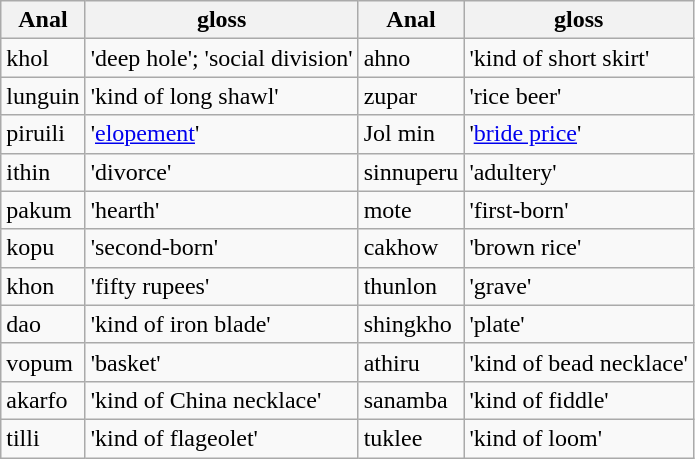<table class=wikitable>
<tr>
<th>Anal</th>
<th>gloss</th>
<th>Anal</th>
<th>gloss</th>
</tr>
<tr>
<td>khol</td>
<td>'deep hole'; 'social division'</td>
<td>ahno</td>
<td>'kind of short skirt'</td>
</tr>
<tr>
<td>lunguin</td>
<td>'kind of long shawl'</td>
<td>zupar</td>
<td>'rice beer'</td>
</tr>
<tr>
<td>piruili</td>
<td>'<a href='#'>elopement</a>'</td>
<td>Jol min</td>
<td>'<a href='#'>bride price</a>'</td>
</tr>
<tr>
<td>ithin</td>
<td>'divorce'</td>
<td>sinnuperu</td>
<td>'adultery'</td>
</tr>
<tr>
<td>pakum</td>
<td>'hearth'</td>
<td>mote</td>
<td>'first-born'</td>
</tr>
<tr>
<td>kopu</td>
<td>'second-born'</td>
<td>cakhow</td>
<td>'brown rice'</td>
</tr>
<tr>
<td>khon</td>
<td>'fifty rupees'</td>
<td>thunlon</td>
<td>'grave'</td>
</tr>
<tr>
<td>dao</td>
<td>'kind of iron blade'</td>
<td>shingkho</td>
<td>'plate'</td>
</tr>
<tr>
<td>vopum</td>
<td>'basket'</td>
<td>athiru</td>
<td>'kind of bead necklace'</td>
</tr>
<tr>
<td>akarfo</td>
<td>'kind of China necklace'</td>
<td>sanamba</td>
<td>'kind of fiddle'</td>
</tr>
<tr>
<td>tilli</td>
<td>'kind of flageolet'</td>
<td>tuklee</td>
<td>'kind of loom'</td>
</tr>
</table>
